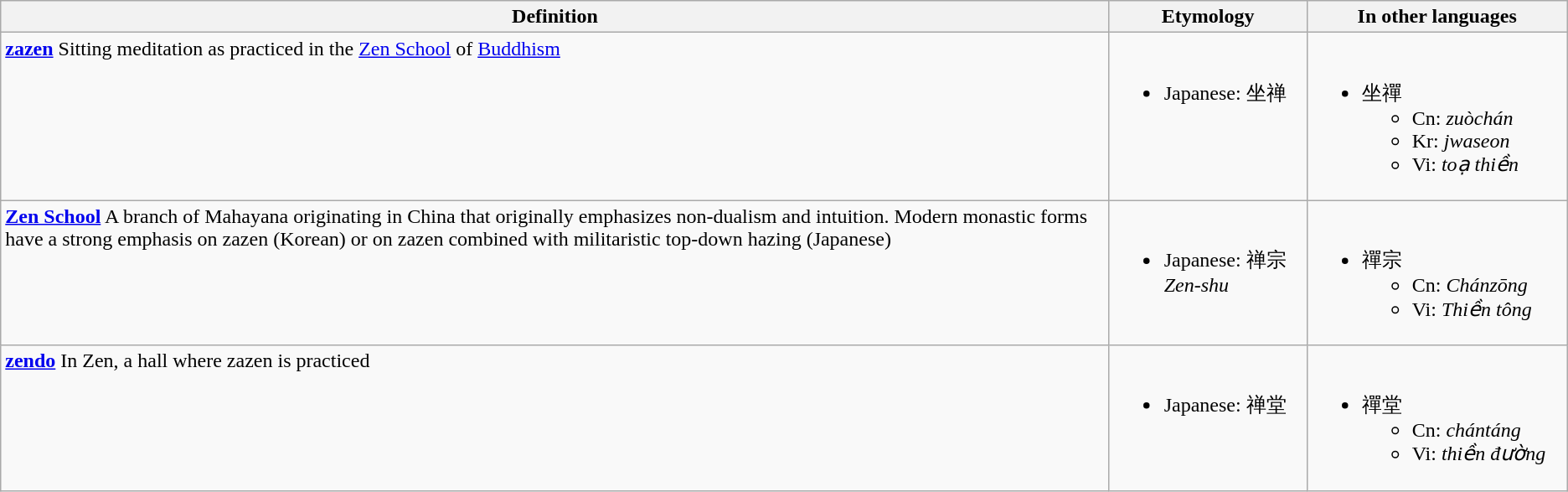<table class="wikitable" border="1" style="border-collapse: collapse;">
<tr>
<th>Definition</th>
<th>Etymology</th>
<th>In other languages</th>
</tr>
<tr valign=top style="width:450px">
<td><strong><a href='#'>zazen</a></strong> Sitting meditation as practiced in the <a href='#'>Zen School</a> of <a href='#'>Buddhism</a></td>
<td style="width:150px"><br><ul><li>Japanese: 坐禅</li></ul></td>
<td style="width:200px"><br><ul><li>坐禪<ul><li>Cn: <em>zuòchán</em></li><li>Kr: <em>jwaseon</em></li><li>Vi: <em>toạ thiền</em></li></ul></li></ul></td>
</tr>
<tr valign=top>
<td><strong><a href='#'>Zen School</a></strong> A branch of Mahayana originating in China that originally emphasizes non-dualism and intuition. Modern monastic forms have a strong emphasis on zazen (Korean) or on zazen combined with militaristic top-down hazing (Japanese)</td>
<td><br><ul><li>Japanese: 禅宗 <em>Zen-shu</em></li></ul></td>
<td><br><ul><li>禪宗<ul><li>Cn: <em>Chánzōng</em></li><li>Vi: <em>Thiền tông</em></li></ul></li></ul></td>
</tr>
<tr valign=top>
<td><strong><a href='#'>zendo</a></strong> In Zen, a hall where zazen is practiced</td>
<td><br><ul><li>Japanese: 禅堂</li></ul></td>
<td><br><ul><li>禪堂<ul><li>Cn: <em>chántáng</em></li><li>Vi: <em>thiền đường</em></li></ul></li></ul></td>
</tr>
</table>
